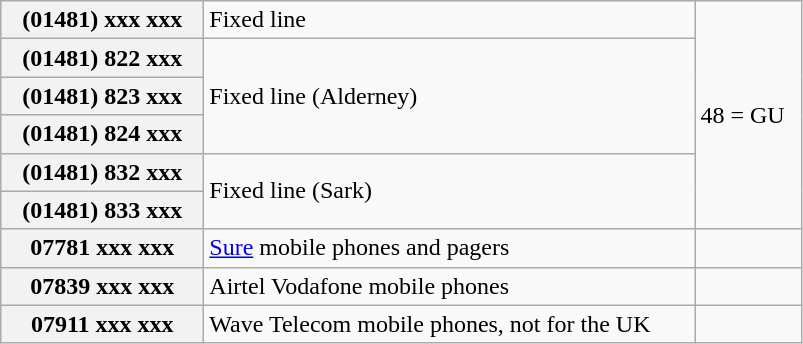<table class="wikitable" style="margin-left: 1.5em;">
<tr>
<th scope="row" style="min-width: 8em;">(01481) xxx xxx</th>
<td style="min-width: 20em;">Fixed line</td>
<td style="min-width: 4em;" rowspan=6>48 = GU</td>
</tr>
<tr>
<th>(01481) 822 xxx</th>
<td rowspan=3>Fixed line (Alderney)</td>
</tr>
<tr>
<th>(01481) 823 xxx</th>
</tr>
<tr>
<th>(01481) 824 xxx</th>
</tr>
<tr>
<th>(01481) 832 xxx</th>
<td rowspan=2>Fixed line (Sark)</td>
</tr>
<tr>
<th>(01481) 833 xxx</th>
</tr>
<tr>
<th>07781 xxx xxx</th>
<td><a href='#'>Sure</a> mobile phones and pagers</td>
<td></td>
</tr>
<tr>
<th>07839 xxx xxx</th>
<td>Airtel Vodafone mobile phones</td>
<td></td>
</tr>
<tr>
<th>07911 xxx xxx</th>
<td>Wave Telecom mobile phones, not for the UK</td>
<td></td>
</tr>
</table>
